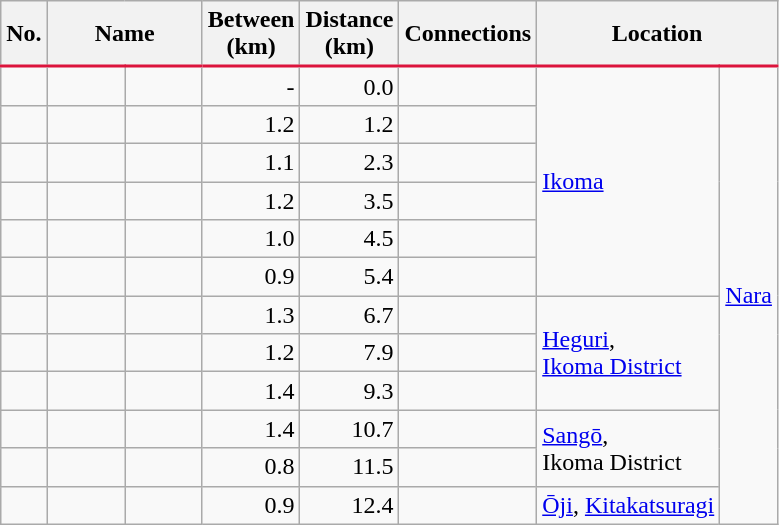<table class="wikitable" rules="all">
<tr>
<th style="border-bottom:solid 2px crimson;">No.</th>
<th colspan="2" style="width:6em; border-bottom:solid 2px crimson;">Name</th>
<th style="width:3em; border-bottom:solid 2px crimson;">Between (km)</th>
<th style="width:3em; border-bottom:solid 2px crimson;">Distance (km)</th>
<th style="border-bottom:solid 2px crimson;">Connections</th>
<th colspan=2 style="border-bottom:solid 2px crimson;">Location</th>
</tr>
<tr>
<td></td>
<td></td>
<td></td>
<td style="text-align:right;">-</td>
<td style="text-align:right;">0.0</td>
<td></td>
<td rowspan=6><a href='#'>Ikoma</a></td>
<td style="text-align:center; width:1.5em;" rowspan="12"><a href='#'>Nara</a></td>
</tr>
<tr>
<td></td>
<td></td>
<td></td>
<td style="text-align:right;">1.2</td>
<td style="text-align:right;">1.2</td>
<td> </td>
</tr>
<tr>
<td></td>
<td></td>
<td></td>
<td style="text-align:right;">1.1</td>
<td style="text-align:right;">2.3</td>
<td> </td>
</tr>
<tr>
<td></td>
<td></td>
<td></td>
<td style="text-align:right;">1.2</td>
<td style="text-align:right;">3.5</td>
<td> </td>
</tr>
<tr>
<td></td>
<td></td>
<td></td>
<td style="text-align:right;">1.0</td>
<td style="text-align:right;">4.5</td>
<td> </td>
</tr>
<tr>
<td></td>
<td></td>
<td></td>
<td style="text-align:right;">0.9</td>
<td style="text-align:right;">5.4</td>
<td> </td>
</tr>
<tr>
<td></td>
<td></td>
<td></td>
<td style="text-align:right;">1.3</td>
<td style="text-align:right;">6.7</td>
<td> </td>
<td rowspan=3><a href='#'>Heguri</a>,<br><a href='#'>Ikoma District</a></td>
</tr>
<tr>
<td></td>
<td></td>
<td></td>
<td style="text-align:right;">1.2</td>
<td style="text-align:right;">7.9</td>
<td> </td>
</tr>
<tr>
<td></td>
<td></td>
<td></td>
<td style="text-align:right;">1.4</td>
<td style="text-align:right;">9.3</td>
<td> </td>
</tr>
<tr>
<td></td>
<td></td>
<td></td>
<td style="text-align:right;">1.4</td>
<td style="text-align:right;">10.7</td>
<td> </td>
<td rowspan=2><a href='#'>Sangō</a>,<br>Ikoma District</td>
</tr>
<tr>
<td></td>
<td></td>
<td></td>
<td style="text-align:right;">0.8</td>
<td style="text-align:right;">11.5</td>
<td> </td>
</tr>
<tr>
<td></td>
<td></td>
<td></td>
<td style="text-align:right;">0.9</td>
<td style="text-align:right;">12.4</td>
<td></td>
<td><a href='#'>Ōji</a>, <a href='#'>Kitakatsuragi</a></td>
</tr>
</table>
